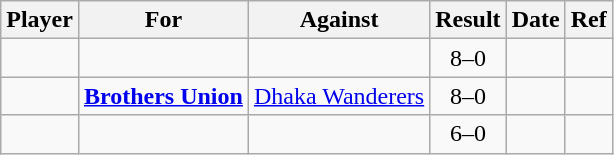<table class="wikitable">
<tr>
<th>Player</th>
<th>For</th>
<th>Against</th>
<th style="text-align:center">Result</th>
<th>Date</th>
<th>Ref</th>
</tr>
<tr>
<td></td>
<td></td>
<td></td>
<td style="text-align:center;">8–0</td>
<td></td>
<td></td>
</tr>
<tr>
<td></td>
<td><strong><a href='#'>Brothers Union</a></strong></td>
<td><a href='#'>Dhaka Wanderers</a></td>
<td style="text-align:center;">8–0</td>
<td></td>
<td></td>
</tr>
<tr>
<td></td>
<td></td>
<td></td>
<td style="text-align:center;">6–0</td>
<td></td>
<td></td>
</tr>
</table>
